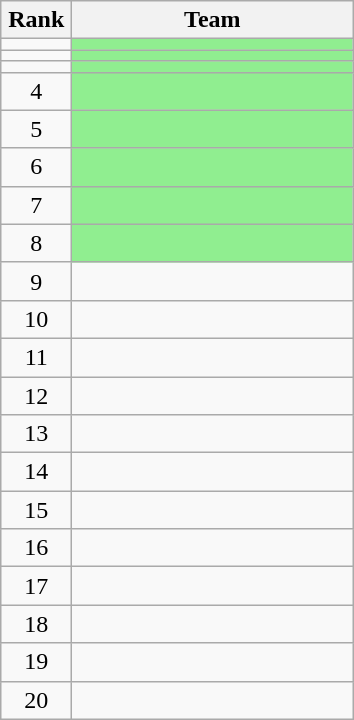<table class="wikitable" style="text-align: center;">
<tr>
<th width=40>Rank</th>
<th width=180>Team</th>
</tr>
<tr>
<td></td>
<td bgcolor=lightgreen align=left></td>
</tr>
<tr>
<td></td>
<td bgcolor=lightgreen align=left></td>
</tr>
<tr>
<td></td>
<td bgcolor=lightgreen align=left></td>
</tr>
<tr>
<td>4</td>
<td bgcolor=lightgreen align=left></td>
</tr>
<tr>
<td>5</td>
<td bgcolor=lightgreen align=left></td>
</tr>
<tr>
<td>6</td>
<td bgcolor=lightgreen align=left></td>
</tr>
<tr>
<td>7</td>
<td bgcolor=lightgreen align=left></td>
</tr>
<tr>
<td>8</td>
<td bgcolor=lightgreen align=left></td>
</tr>
<tr>
<td>9</td>
<td align=left></td>
</tr>
<tr>
<td>10</td>
<td align=left></td>
</tr>
<tr>
<td>11</td>
<td align=left></td>
</tr>
<tr>
<td>12</td>
<td align=left></td>
</tr>
<tr>
<td>13</td>
<td align=left></td>
</tr>
<tr>
<td>14</td>
<td align=left></td>
</tr>
<tr>
<td>15</td>
<td align=left></td>
</tr>
<tr>
<td>16</td>
<td align=left></td>
</tr>
<tr>
<td>17</td>
<td align=left></td>
</tr>
<tr>
<td>18</td>
<td align=left></td>
</tr>
<tr>
<td>19</td>
<td align=left></td>
</tr>
<tr>
<td>20</td>
<td align=left></td>
</tr>
</table>
